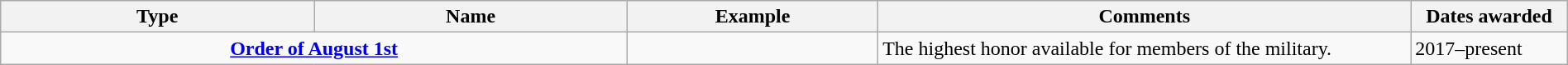<table class="wikitable" width="100%">
<tr>
<th width="20%">Type</th>
<th width="20%">Name</th>
<th width="16%">Example</th>
<th>Comments</th>
<th width="10%">Dates awarded</th>
</tr>
<tr>
<td colspan=2 style="text-align: center;"><strong><a href='#'>Order of August 1st</a></strong></td>
<td></td>
<td>The highest honor available for members of the military.</td>
<td>2017–present</td>
</tr>
</table>
